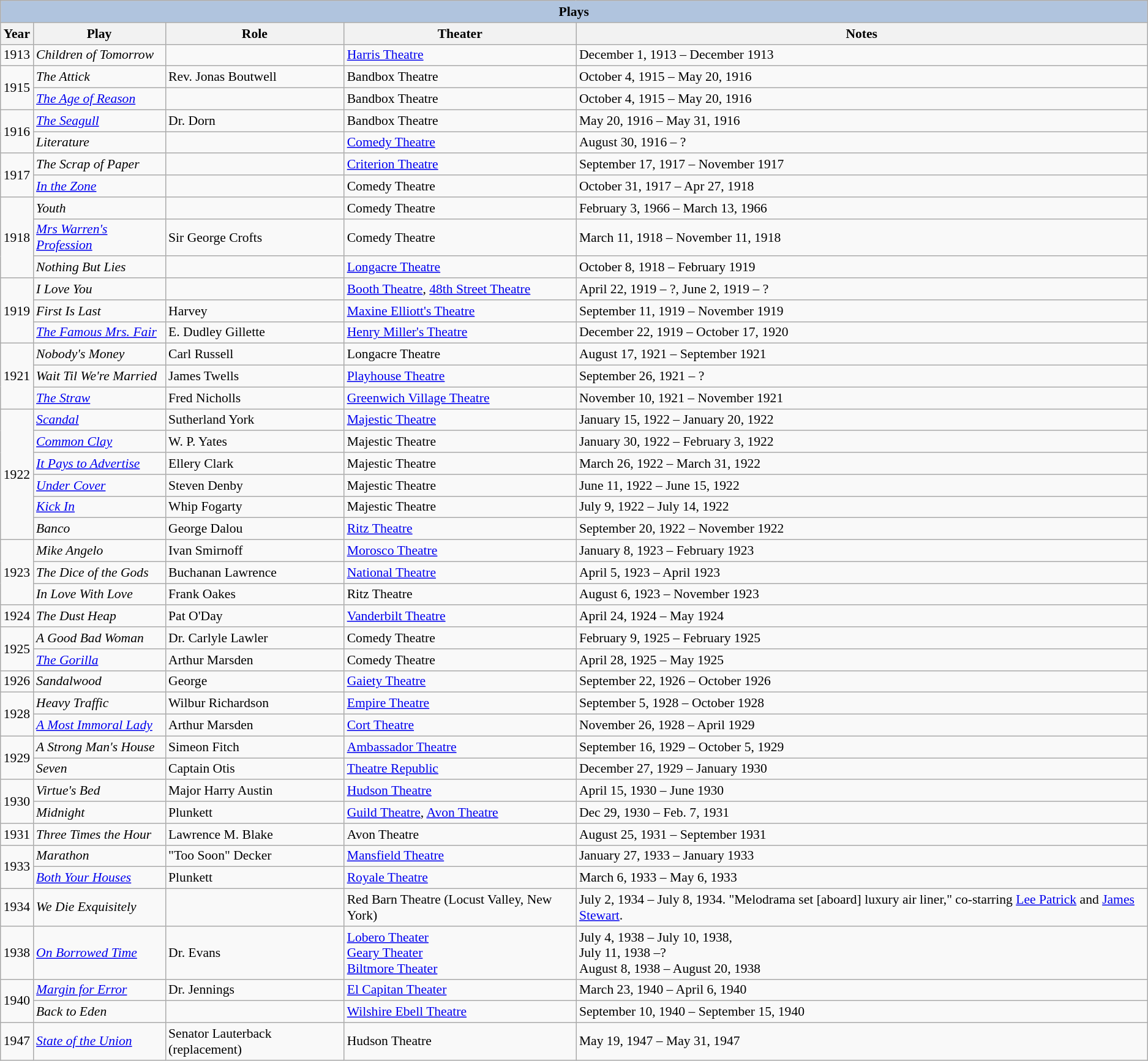<table class="wikitable" style="font-size: 90%;">
<tr>
<th colspan="5" style="background: LightSteelBlue;">Plays</th>
</tr>
<tr>
<th>Year</th>
<th>Play</th>
<th>Role</th>
<th>Theater</th>
<th>Notes</th>
</tr>
<tr>
<td>1913</td>
<td><em>Children of Tomorrow</em></td>
<td></td>
<td><a href='#'>Harris Theatre</a></td>
<td>December 1, 1913 – December 1913</td>
</tr>
<tr>
<td rowspan=2>1915</td>
<td><em>The Attick</em></td>
<td>Rev. Jonas Boutwell</td>
<td>Bandbox Theatre</td>
<td>October 4, 1915 – May 20, 1916</td>
</tr>
<tr>
<td><em><a href='#'>The Age of Reason</a></em></td>
<td></td>
<td>Bandbox Theatre</td>
<td>October 4, 1915 – May 20, 1916</td>
</tr>
<tr>
<td rowspan=2>1916</td>
<td><em><a href='#'>The Seagull</a></em></td>
<td>Dr. Dorn</td>
<td>Bandbox Theatre</td>
<td>May 20, 1916 – May 31, 1916</td>
</tr>
<tr>
<td><em>Literature</em></td>
<td></td>
<td><a href='#'>Comedy Theatre</a></td>
<td>August 30, 1916 – ?</td>
</tr>
<tr>
<td rowspan=2>1917</td>
<td><em>The Scrap of Paper</em></td>
<td></td>
<td><a href='#'>Criterion Theatre</a></td>
<td>September 17, 1917 – November 1917</td>
</tr>
<tr>
<td><em><a href='#'>In the Zone</a></em></td>
<td></td>
<td>Comedy Theatre</td>
<td>October 31, 1917 – Apr 27, 1918</td>
</tr>
<tr>
<td rowspan=3>1918</td>
<td><em>Youth</em></td>
<td></td>
<td>Comedy Theatre</td>
<td>February 3, 1966 – March 13, 1966</td>
</tr>
<tr>
<td><em><a href='#'>Mrs Warren's Profession</a></em></td>
<td>Sir George Crofts</td>
<td>Comedy Theatre</td>
<td>March 11, 1918 – November 11, 1918</td>
</tr>
<tr>
<td><em>Nothing But Lies</em></td>
<td></td>
<td><a href='#'>Longacre Theatre</a></td>
<td>October 8, 1918 – February 1919</td>
</tr>
<tr>
<td rowspan=3>1919</td>
<td><em>I Love You</em></td>
<td></td>
<td><a href='#'>Booth Theatre</a>, <a href='#'>48th Street Theatre</a></td>
<td>April 22, 1919 – ?, June 2, 1919 – ?</td>
</tr>
<tr>
<td><em>First Is Last</em></td>
<td>Harvey</td>
<td><a href='#'>Maxine Elliott's Theatre</a></td>
<td>September 11, 1919 – November 1919</td>
</tr>
<tr>
<td><em><a href='#'>The Famous Mrs. Fair</a></em></td>
<td>E. Dudley Gillette</td>
<td><a href='#'>Henry Miller's Theatre</a></td>
<td>December 22, 1919 – October 17, 1920</td>
</tr>
<tr>
<td rowspan=3>1921</td>
<td><em>Nobody's Money</em></td>
<td>Carl Russell</td>
<td>Longacre Theatre</td>
<td>August 17, 1921 – September 1921</td>
</tr>
<tr>
<td><em>Wait Til We're Married</em></td>
<td>James Twells</td>
<td><a href='#'>Playhouse Theatre</a></td>
<td>September 26, 1921 – ?</td>
</tr>
<tr>
<td><em><a href='#'>The Straw</a></em></td>
<td>Fred Nicholls</td>
<td><a href='#'>Greenwich Village Theatre</a></td>
<td>November 10, 1921 – November 1921</td>
</tr>
<tr>
<td rowspan=6>1922</td>
<td><em><a href='#'>Scandal</a></em></td>
<td>Sutherland York</td>
<td><a href='#'>Majestic Theatre</a></td>
<td>January 15, 1922 – January 20, 1922</td>
</tr>
<tr>
<td><em><a href='#'>Common Clay</a></em></td>
<td>W. P. Yates</td>
<td>Majestic Theatre</td>
<td>January 30, 1922 – February 3, 1922</td>
</tr>
<tr>
<td><em><a href='#'>It Pays to Advertise</a></em></td>
<td>Ellery Clark</td>
<td>Majestic Theatre</td>
<td>March 26, 1922 – March 31, 1922</td>
</tr>
<tr>
<td><em><a href='#'>Under Cover</a></em></td>
<td>Steven Denby</td>
<td>Majestic Theatre</td>
<td>June 11, 1922 – June 15, 1922</td>
</tr>
<tr>
<td><em><a href='#'>Kick In</a></em></td>
<td>Whip Fogarty</td>
<td>Majestic Theatre</td>
<td>July 9, 1922 – July 14, 1922</td>
</tr>
<tr>
<td><em>Banco</em></td>
<td>George Dalou</td>
<td><a href='#'>Ritz Theatre</a></td>
<td>September 20, 1922 – November 1922</td>
</tr>
<tr>
<td rowspan=3>1923</td>
<td><em>Mike Angelo</em></td>
<td>Ivan Smirnoff</td>
<td><a href='#'>Morosco Theatre</a></td>
<td>January 8, 1923 – February 1923</td>
</tr>
<tr>
<td><em>The Dice of the Gods</em></td>
<td>Buchanan Lawrence</td>
<td><a href='#'>National Theatre</a></td>
<td>April 5, 1923 – April 1923</td>
</tr>
<tr>
<td><em>In Love With Love</em></td>
<td>Frank Oakes</td>
<td>Ritz Theatre</td>
<td>August 6, 1923 – November 1923</td>
</tr>
<tr>
<td>1924</td>
<td><em>The Dust Heap</em></td>
<td>Pat O'Day</td>
<td><a href='#'>Vanderbilt Theatre</a></td>
<td>April 24, 1924 – May 1924</td>
</tr>
<tr>
<td rowspan=2>1925</td>
<td><em>A Good Bad Woman</em></td>
<td>Dr. Carlyle Lawler</td>
<td>Comedy Theatre</td>
<td>February 9, 1925 – February 1925</td>
</tr>
<tr>
<td><em><a href='#'>The Gorilla</a></em></td>
<td>Arthur Marsden</td>
<td>Comedy Theatre</td>
<td>April 28, 1925 – May 1925</td>
</tr>
<tr>
<td>1926</td>
<td><em>Sandalwood</em></td>
<td>George</td>
<td><a href='#'>Gaiety Theatre</a></td>
<td>September 22, 1926 – October 1926</td>
</tr>
<tr>
<td rowspan=2>1928</td>
<td><em>Heavy Traffic</em></td>
<td>Wilbur Richardson</td>
<td><a href='#'>Empire Theatre</a></td>
<td>September 5, 1928 – October 1928</td>
</tr>
<tr>
<td><em><a href='#'>A Most Immoral Lady</a></em></td>
<td>Arthur Marsden</td>
<td><a href='#'>Cort Theatre</a></td>
<td>November 26, 1928 – April 1929</td>
</tr>
<tr>
<td rowspan=2>1929</td>
<td><em>A Strong Man's House</em></td>
<td>Simeon Fitch</td>
<td><a href='#'>Ambassador Theatre</a></td>
<td>September 16, 1929 – October 5, 1929</td>
</tr>
<tr>
<td><em>Seven</em></td>
<td>Captain Otis</td>
<td><a href='#'>Theatre Republic</a></td>
<td>December 27, 1929 – January 1930</td>
</tr>
<tr>
<td rowspan=2>1930</td>
<td><em>Virtue's Bed</em></td>
<td>Major Harry Austin</td>
<td><a href='#'>Hudson Theatre</a></td>
<td>April 15, 1930 – June 1930</td>
</tr>
<tr>
<td><em>Midnight</em></td>
<td>Plunkett</td>
<td><a href='#'>Guild Theatre</a>, <a href='#'>Avon Theatre</a></td>
<td>Dec 29, 1930 – Feb. 7, 1931</td>
</tr>
<tr>
<td>1931</td>
<td><em>Three Times the Hour</em></td>
<td>Lawrence M. Blake</td>
<td>Avon Theatre</td>
<td>August 25, 1931 – September 1931</td>
</tr>
<tr>
<td rowspan=2>1933</td>
<td><em>Marathon</em></td>
<td>"Too Soon" Decker</td>
<td><a href='#'>Mansfield Theatre</a></td>
<td>January 27, 1933 – January 1933</td>
</tr>
<tr>
<td><em><a href='#'>Both Your Houses</a></em></td>
<td>Plunkett</td>
<td><a href='#'>Royale Theatre</a></td>
<td>March 6, 1933 – May 6, 1933</td>
</tr>
<tr>
<td>1934</td>
<td><em>We Die Exquisitely</em></td>
<td></td>
<td>Red Barn Theatre (Locust Valley, New York)</td>
<td>July 2, 1934 – July 8, 1934. "Melodrama set [aboard] luxury air liner," co-starring <a href='#'>Lee Patrick</a> and <a href='#'>James Stewart</a>.</td>
</tr>
<tr>
<td>1938</td>
<td><em><a href='#'>On Borrowed Time</a></em></td>
<td>Dr. Evans</td>
<td><a href='#'>Lobero Theater</a><br> <a href='#'>Geary Theater</a><br><a href='#'>Biltmore Theater</a></td>
<td>July 4, 1938 – July 10, 1938,<br>July 11, 1938 –?<br>August 8, 1938 – August 20, 1938</td>
</tr>
<tr>
<td rowspan=2>1940</td>
<td><em><a href='#'>Margin for Error</a></em></td>
<td>Dr. Jennings</td>
<td><a href='#'>El Capitan Theater</a></td>
<td>March 23, 1940 – April 6, 1940</td>
</tr>
<tr>
<td><em>Back to Eden</em></td>
<td></td>
<td><a href='#'>Wilshire Ebell Theatre</a></td>
<td>September 10, 1940 – September 15, 1940</td>
</tr>
<tr>
<td>1947</td>
<td><em><a href='#'>State of the Union</a></em></td>
<td>Senator Lauterback (replacement)</td>
<td>Hudson Theatre</td>
<td>May 19, 1947 – May 31, 1947</td>
</tr>
</table>
